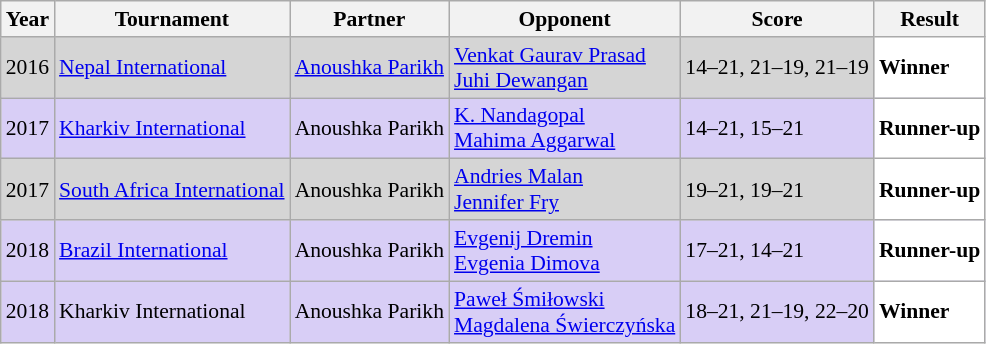<table class="sortable wikitable" style="font-size: 90%;">
<tr>
<th>Year</th>
<th>Tournament</th>
<th>Partner</th>
<th>Opponent</th>
<th>Score</th>
<th>Result</th>
</tr>
<tr style="background:#D5D5D5">
<td align="center">2016</td>
<td align="left"><a href='#'>Nepal International</a></td>
<td align="left"> <a href='#'>Anoushka Parikh</a></td>
<td align="left"> <a href='#'>Venkat Gaurav Prasad</a><br> <a href='#'>Juhi Dewangan</a></td>
<td align="left">14–21, 21–19, 21–19</td>
<td style="text-align:left; background:white"> <strong>Winner</strong></td>
</tr>
<tr style="background:#D8CEF6">
<td align="center">2017</td>
<td align="left"><a href='#'>Kharkiv International</a></td>
<td align="left"> Anoushka Parikh</td>
<td align="left"> <a href='#'>K. Nandagopal</a><br> <a href='#'>Mahima Aggarwal</a></td>
<td align="left">14–21, 15–21</td>
<td style="text-align:left; background:white"> <strong>Runner-up</strong></td>
</tr>
<tr style="background:#D5D5D5">
<td align="center">2017</td>
<td align="left"><a href='#'>South Africa International</a></td>
<td align="left"> Anoushka Parikh</td>
<td align="left"> <a href='#'>Andries Malan</a><br> <a href='#'>Jennifer Fry</a></td>
<td align="left">19–21, 19–21</td>
<td style="text-align:left; background:white"> <strong>Runner-up</strong></td>
</tr>
<tr style="background:#D8CEF6">
<td align="center">2018</td>
<td align="left"><a href='#'>Brazil International</a></td>
<td align="left"> Anoushka Parikh</td>
<td align="left"> <a href='#'>Evgenij Dremin</a><br> <a href='#'>Evgenia Dimova</a></td>
<td align="left">17–21, 14–21</td>
<td style="text-align:left; background:white"> <strong>Runner-up</strong></td>
</tr>
<tr style="background:#D8CEF6">
<td align="center">2018</td>
<td align="left">Kharkiv International</td>
<td align="left"> Anoushka Parikh</td>
<td align="left"> <a href='#'>Paweł Śmiłowski</a><br> <a href='#'>Magdalena Świerczyńska</a></td>
<td align="left">18–21, 21–19, 22–20</td>
<td style="text-align:left; background:white"> <strong>Winner</strong></td>
</tr>
</table>
